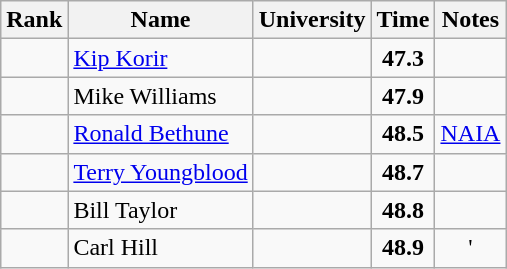<table class="wikitable sortable" style="text-align:center">
<tr>
<th>Rank</th>
<th>Name</th>
<th>University</th>
<th>Time</th>
<th>Notes</th>
</tr>
<tr>
<td></td>
<td align=left><a href='#'>Kip Korir</a></td>
<td></td>
<td><strong>47.3</strong></td>
<td></td>
</tr>
<tr>
<td></td>
<td align=left>Mike Williams</td>
<td></td>
<td><strong>47.9</strong></td>
<td></td>
</tr>
<tr>
<td></td>
<td align=left><a href='#'>Ronald Bethune</a></td>
<td></td>
<td><strong>48.5</strong></td>
<td><a href='#'>NAIA</a></td>
</tr>
<tr>
<td></td>
<td align=left><a href='#'>Terry Youngblood</a></td>
<td></td>
<td><strong>48.7</strong></td>
<td></td>
</tr>
<tr>
<td></td>
<td align=left>Bill Taylor</td>
<td></td>
<td><strong>48.8</strong></td>
<td></td>
</tr>
<tr>
<td></td>
<td align=left>Carl Hill</td>
<td></td>
<td><strong>48.9</strong></td>
<td>'</td>
</tr>
</table>
